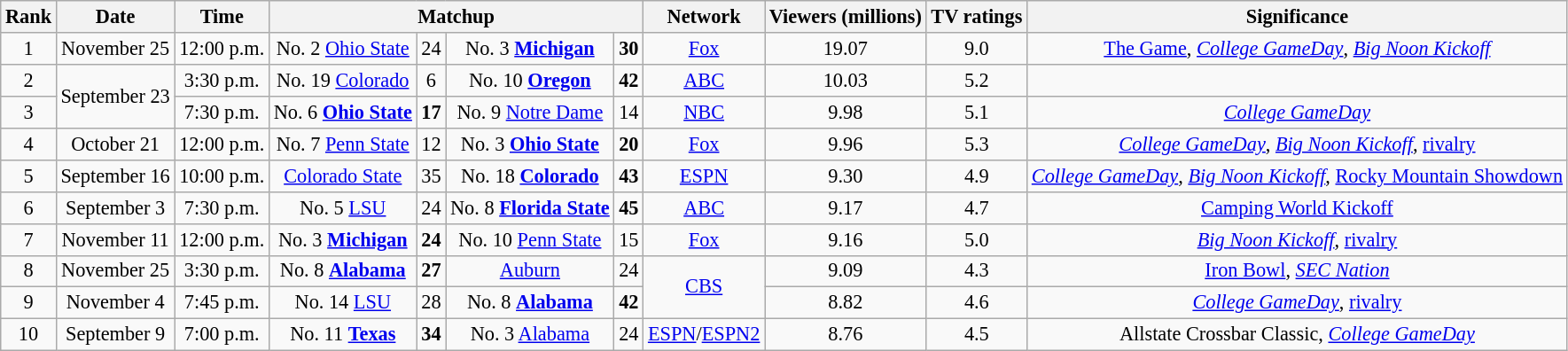<table class="wikitable" style="font-size: 93%; text-align:center;">
<tr>
<th>Rank</th>
<th>Date</th>
<th>Time</th>
<th colspan=4>Matchup</th>
<th>Network</th>
<th>Viewers (millions)</th>
<th>TV ratings</th>
<th>Significance</th>
</tr>
<tr>
<td>1</td>
<td>November 25</td>
<td>12:00 p.m.</td>
<td>No. 2 <a href='#'>Ohio State</a></td>
<td>24</td>
<td>No. 3 <a href='#'><strong>Michigan</strong></a></td>
<td><strong>30</strong></td>
<td><a href='#'>Fox</a></td>
<td>19.07</td>
<td>9.0</td>
<td><a href='#'>The Game</a>, <em><a href='#'>College GameDay</a></em>, <em><a href='#'>Big Noon Kickoff</a></em></td>
</tr>
<tr>
<td>2</td>
<td rowspan="2">September 23</td>
<td>3:30 p.m.</td>
<td>No. 19 <a href='#'>Colorado</a></td>
<td>6</td>
<td>No. 10 <a href='#'><strong>Oregon</strong></a></td>
<td><strong>42</strong></td>
<td><a href='#'>ABC</a></td>
<td>10.03</td>
<td>5.2</td>
<td></td>
</tr>
<tr>
<td>3</td>
<td>7:30 p.m.</td>
<td>No. 6 <a href='#'><strong>Ohio State</strong></a></td>
<td><strong>17</strong></td>
<td>No. 9 <a href='#'>Notre Dame</a></td>
<td>14</td>
<td><a href='#'>NBC</a></td>
<td>9.98</td>
<td>5.1</td>
<td><em><a href='#'>College GameDay</a></em></td>
</tr>
<tr>
<td>4</td>
<td>October 21</td>
<td>12:00 p.m.</td>
<td>No. 7 <a href='#'>Penn State</a></td>
<td>12</td>
<td>No. 3 <a href='#'><strong>Ohio State</strong></a></td>
<td><strong>20</strong></td>
<td><a href='#'>Fox</a></td>
<td>9.96</td>
<td>5.3</td>
<td><em><a href='#'>College GameDay</a></em>, <em><a href='#'>Big Noon Kickoff</a></em>, <a href='#'>rivalry</a></td>
</tr>
<tr>
<td>5</td>
<td>September 16</td>
<td>10:00 p.m.</td>
<td><a href='#'>Colorado State</a></td>
<td>35</td>
<td>No. 18 <strong><a href='#'>Colorado</a></strong></td>
<td><strong>43</strong></td>
<td><a href='#'>ESPN</a></td>
<td>9.30</td>
<td>4.9</td>
<td><em><a href='#'>College GameDay</a></em>, <em><a href='#'>Big Noon Kickoff</a></em>, <a href='#'>Rocky Mountain Showdown</a></td>
</tr>
<tr>
<td>6</td>
<td>September 3</td>
<td>7:30 p.m.</td>
<td>No. 5 <a href='#'>LSU</a></td>
<td>24</td>
<td>No. 8 <strong><a href='#'>Florida State</a></strong></td>
<td><strong>45</strong></td>
<td><a href='#'>ABC</a></td>
<td>9.17</td>
<td>4.7</td>
<td><a href='#'>Camping World Kickoff</a></td>
</tr>
<tr>
<td>7</td>
<td>November 11</td>
<td>12:00 p.m.</td>
<td>No. 3 <strong><a href='#'>Michigan</a></strong></td>
<td><strong>24</strong></td>
<td>No. 10 <a href='#'>Penn State</a></td>
<td>15</td>
<td><a href='#'>Fox</a></td>
<td>9.16</td>
<td>5.0</td>
<td><em><a href='#'>Big Noon Kickoff</a></em>, <a href='#'>rivalry</a></td>
</tr>
<tr>
<td>8</td>
<td>November 25</td>
<td>3:30 p.m.</td>
<td>No. 8 <a href='#'><strong>Alabama</strong></a></td>
<td><strong>27</strong></td>
<td><a href='#'>Auburn</a></td>
<td>24</td>
<td rowspan="2"><a href='#'>CBS</a></td>
<td>9.09</td>
<td>4.3</td>
<td><a href='#'>Iron Bowl</a>, <em><a href='#'>SEC Nation</a></em></td>
</tr>
<tr>
<td>9</td>
<td>November 4</td>
<td>7:45 p.m.</td>
<td>No. 14 <a href='#'>LSU</a></td>
<td>28</td>
<td>No. 8 <strong><a href='#'>Alabama</a></strong></td>
<td><strong>42</strong></td>
<td>8.82</td>
<td>4.6</td>
<td><em><a href='#'>College GameDay</a></em>, <a href='#'>rivalry</a></td>
</tr>
<tr>
<td>10</td>
<td>September 9</td>
<td>7:00 p.m.</td>
<td>No. 11 <strong><a href='#'>Texas</a></strong></td>
<td><strong>34</strong></td>
<td>No. 3 <a href='#'>Alabama</a></td>
<td>24</td>
<td><a href='#'>ESPN</a>/<a href='#'>ESPN2</a></td>
<td>8.76</td>
<td>4.5</td>
<td>Allstate Crossbar Classic, <em><a href='#'>College GameDay</a></em></td>
</tr>
</table>
